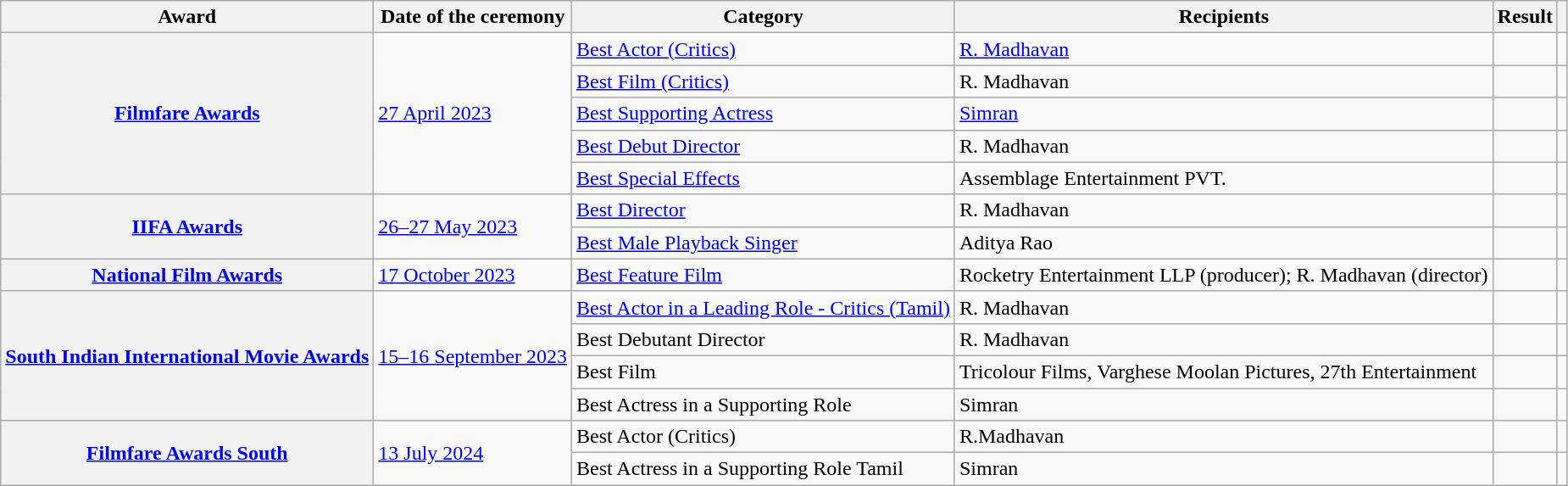<table class="wikitable plainrowheaders sortable">
<tr>
<th scope="col">Award</th>
<th scope="col">Date of the ceremony</th>
<th scope="col">Category</th>
<th scope="col">Recipients</th>
<th scope="col">Result</th>
<th scope="col" class="unsortable"></th>
</tr>
<tr>
<th scope="row" rowspan="5"><a href='#'>Filmfare Awards</a></th>
<td rowspan="5"><a href='#'>27 April 2023</a></td>
<td><a href='#'>Best Actor (Critics)</a></td>
<td><a href='#'>R. Madhavan</a></td>
<td></td>
<td></td>
</tr>
<tr>
<td><a href='#'>Best Film (Critics)</a></td>
<td>R. Madhavan</td>
<td></td>
<td></td>
</tr>
<tr>
<td><a href='#'>Best Supporting Actress</a></td>
<td><a href='#'>Simran</a></td>
<td></td>
<td></td>
</tr>
<tr>
<td><a href='#'>Best Debut Director</a></td>
<td>R. Madhavan</td>
<td></td>
<td></td>
</tr>
<tr>
<td><a href='#'>Best Special Effects</a></td>
<td>Assemblage Entertainment PVT.</td>
<td></td>
<td></td>
</tr>
<tr>
<th scope="row" rowspan="2"><a href='#'>IIFA Awards</a></th>
<td rowspan="2"><a href='#'>26–27 May 2023</a></td>
<td><a href='#'>Best Director</a></td>
<td>R. Madhavan</td>
<td></td>
<td></td>
</tr>
<tr>
<td><a href='#'>Best Male Playback Singer</a></td>
<td>Aditya Rao</td>
<td></td>
<td></td>
</tr>
<tr>
<th scope="row"><a href='#'>National Film Awards</a></th>
<td><a href='#'>17 October 2023</a></td>
<td><a href='#'>Best Feature Film</a></td>
<td>Rocketry Entertainment LLP (producer); R. Madhavan (director)</td>
<td></td>
<td></td>
</tr>
<tr>
<th scope="row" rowspan="4"><a href='#'>South Indian International Movie Awards</a></th>
<td rowspan="4"><a href='#'>15–16 September 2023</a></td>
<td><a href='#'>Best Actor in a Leading Role - Critics (Tamil)</a></td>
<td>R. Madhavan</td>
<td></td>
<td></td>
</tr>
<tr>
<td>Best Debutant Director</td>
<td>R. Madhavan</td>
<td></td>
<td></td>
</tr>
<tr>
<td>Best Film</td>
<td>Tricolour Films, Varghese Moolan Pictures, 27th Entertainment</td>
<td></td>
<td></td>
</tr>
<tr>
<td>Best Actress in a Supporting Role</td>
<td>Simran</td>
<td></td>
<td></td>
</tr>
<tr>
<th scope="row" rowspan="2"><a href='#'>Filmfare Awards South</a></th>
<td rowspan="2"><a href='#'>13 July 2024</a></td>
<td>Best Actor (Critics)</td>
<td>R.Madhavan</td>
<td></td>
<td></td>
</tr>
<tr>
<td>Best Actress in a Supporting Role Tamil</td>
<td>Simran</td>
<td></td>
<td></td>
</tr>
</table>
